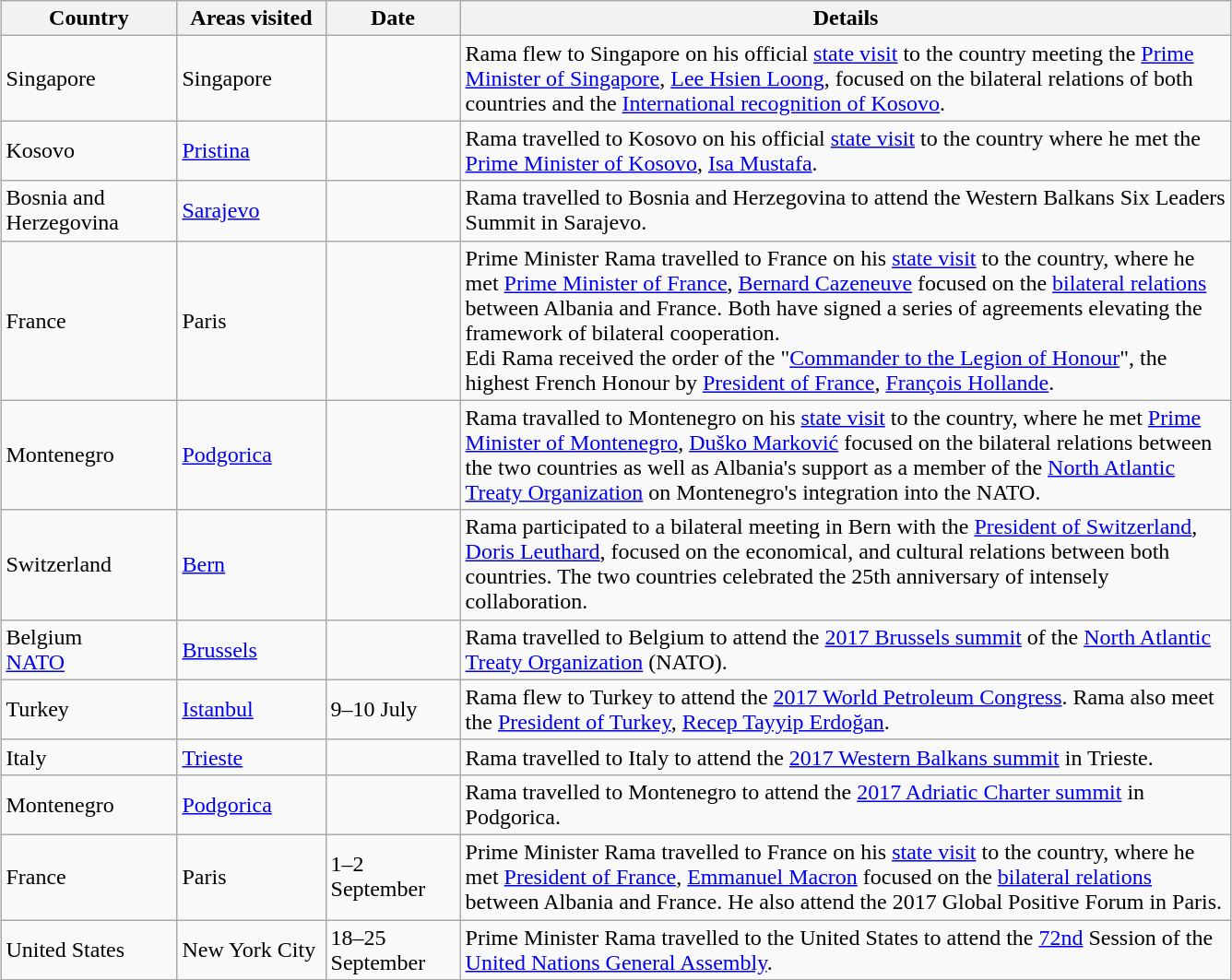<table class="wikitable sortable outercollapse" style="margin: 1em auto 1em auto">
<tr>
<th width=120>Country</th>
<th width=100>Areas visited</th>
<th width=90>Date</th>
<th width=550>Details</th>
</tr>
<tr>
<td> Singapore</td>
<td>Singapore</td>
<td></td>
<td>Rama flew to Singapore on his official <a href='#'>state visit</a> to the country meeting the <a href='#'>Prime Minister of Singapore</a>, <a href='#'>Lee Hsien Loong</a>, focused on the bilateral relations of both countries and the <a href='#'>International recognition of Kosovo</a>.</td>
</tr>
<tr>
<td> Kosovo</td>
<td><a href='#'>Pristina</a></td>
<td></td>
<td>Rama travelled to Kosovo on his official <a href='#'>state visit</a> to the country where he met the <a href='#'>Prime Minister of Kosovo</a>, <a href='#'>Isa Mustafa</a>.</td>
</tr>
<tr>
<td> Bosnia and Herzegovina</td>
<td><a href='#'>Sarajevo</a></td>
<td></td>
<td>Rama travelled to Bosnia and Herzegovina to attend the Western Balkans Six Leaders Summit in Sarajevo.</td>
</tr>
<tr>
<td> France</td>
<td>Paris</td>
<td></td>
<td>Prime Minister Rama travelled to France on his <a href='#'>state visit</a> to the country, where he met <a href='#'>Prime Minister of France</a>, <a href='#'>Bernard Cazeneuve</a> focused on the <a href='#'>bilateral relations</a> between Albania and France. Both have signed a series of agreements elevating the framework of bilateral cooperation. <br> Edi Rama received the order of the "<a href='#'>Commander to the Legion of Honour</a>", the highest French Honour by <a href='#'>President of France</a>, <a href='#'>François Hollande</a>.</td>
</tr>
<tr>
<td> Montenegro</td>
<td><a href='#'>Podgorica</a></td>
<td></td>
<td>Rama travalled to Montenegro on his <a href='#'>state visit</a> to the country, where he met <a href='#'>Prime Minister of Montenegro</a>, <a href='#'>Duško Marković</a> focused on the bilateral relations between the two countries as well as Albania's support as a member of the <a href='#'>North Atlantic Treaty Organization</a> on Montenegro's integration into the NATO.</td>
</tr>
<tr>
<td> Switzerland</td>
<td><a href='#'>Bern</a></td>
<td></td>
<td>Rama participated to a bilateral meeting in Bern with the <a href='#'>President of Switzerland</a>, <a href='#'>Doris Leuthard</a>, focused on the economical, and cultural relations between both countries. The two countries celebrated the 25th anniversary of intensely collaboration.</td>
</tr>
<tr>
<td> Belgium <br>  <a href='#'>NATO</a></td>
<td><a href='#'>Brussels</a></td>
<td></td>
<td>Rama travelled to Belgium to attend the <a href='#'>2017 Brussels summit</a> of the <a href='#'>North Atlantic Treaty Organization</a> (NATO).</td>
</tr>
<tr>
<td> Turkey</td>
<td><a href='#'>Istanbul</a></td>
<td>9–10 July</td>
<td>Rama flew to Turkey to attend the <a href='#'>2017 World Petroleum Congress</a>. Rama also meet the <a href='#'>President of Turkey</a>, <a href='#'>Recep Tayyip Erdoğan</a>.</td>
</tr>
<tr>
<td> Italy</td>
<td><a href='#'>Trieste</a></td>
<td></td>
<td>Rama travelled to Italy to attend the <a href='#'>2017 Western Balkans summit</a> in Trieste.</td>
</tr>
<tr>
<td> Montenegro</td>
<td><a href='#'>Podgorica</a></td>
<td></td>
<td>Rama travelled to Montenegro to attend the <a href='#'>2017 Adriatic Charter summit</a> in Podgorica.</td>
</tr>
<tr>
<td> France</td>
<td>Paris</td>
<td>1–2 September</td>
<td>Prime Minister Rama travelled to France on his <a href='#'>state visit</a> to the country, where he met <a href='#'>President of France</a>, <a href='#'>Emmanuel Macron</a> focused on the <a href='#'>bilateral relations</a> between Albania and France. He also attend the 2017 Global Positive Forum in Paris.</td>
</tr>
<tr>
<td> United States</td>
<td>New York City</td>
<td>18–25 September</td>
<td>Prime Minister Rama travelled to the United States to attend the <a href='#'>72nd</a> Session of the <a href='#'>United Nations General Assembly</a>.</td>
</tr>
</table>
